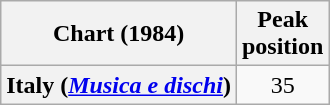<table class="wikitable plainrowheaders" style="text-align:center">
<tr>
<th scope="col">Chart (1984)</th>
<th scope="col">Peak<br>position</th>
</tr>
<tr>
<th scope="row">Italy (<em><a href='#'>Musica e dischi</a></em>)</th>
<td>35</td>
</tr>
</table>
